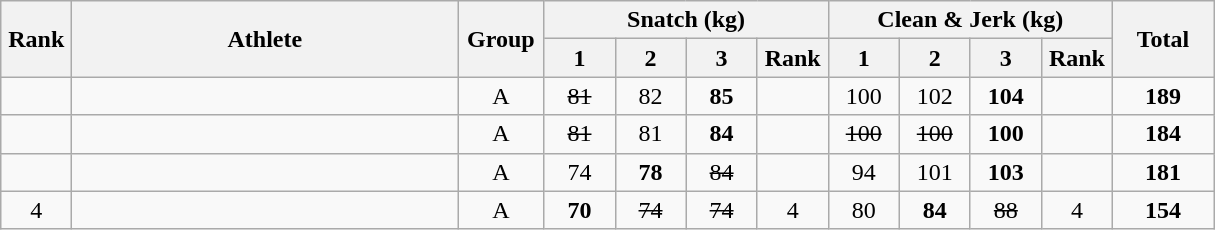<table class = "wikitable" style="text-align:center;">
<tr>
<th rowspan=2 width=40>Rank</th>
<th rowspan=2 width=250>Athlete</th>
<th rowspan=2 width=50>Group</th>
<th colspan=4>Snatch (kg)</th>
<th colspan=4>Clean & Jerk (kg)</th>
<th rowspan=2 width=60>Total</th>
</tr>
<tr>
<th width=40>1</th>
<th width=40>2</th>
<th width=40>3</th>
<th width=40>Rank</th>
<th width=40>1</th>
<th width=40>2</th>
<th width=40>3</th>
<th width=40>Rank</th>
</tr>
<tr>
<td></td>
<td align=left></td>
<td>A</td>
<td><s>81</s></td>
<td>82</td>
<td><strong>85</strong></td>
<td></td>
<td>100</td>
<td>102</td>
<td><strong>104</strong></td>
<td></td>
<td><strong>189</strong></td>
</tr>
<tr>
<td></td>
<td align=left></td>
<td>A</td>
<td><s>81</s></td>
<td>81</td>
<td><strong>84</strong></td>
<td></td>
<td><s>100</s></td>
<td><s>100</s></td>
<td><strong>100</strong></td>
<td></td>
<td><strong>184</strong></td>
</tr>
<tr>
<td></td>
<td align=left></td>
<td>A</td>
<td>74</td>
<td><strong>78</strong></td>
<td><s>84</s></td>
<td></td>
<td>94</td>
<td>101</td>
<td><strong>103</strong></td>
<td></td>
<td><strong>181</strong></td>
</tr>
<tr>
<td>4</td>
<td align=left></td>
<td>A</td>
<td><strong>70</strong></td>
<td><s>74</s></td>
<td><s>74</s></td>
<td>4</td>
<td>80</td>
<td><strong>84</strong></td>
<td><s>88</s></td>
<td>4</td>
<td><strong>154</strong></td>
</tr>
</table>
